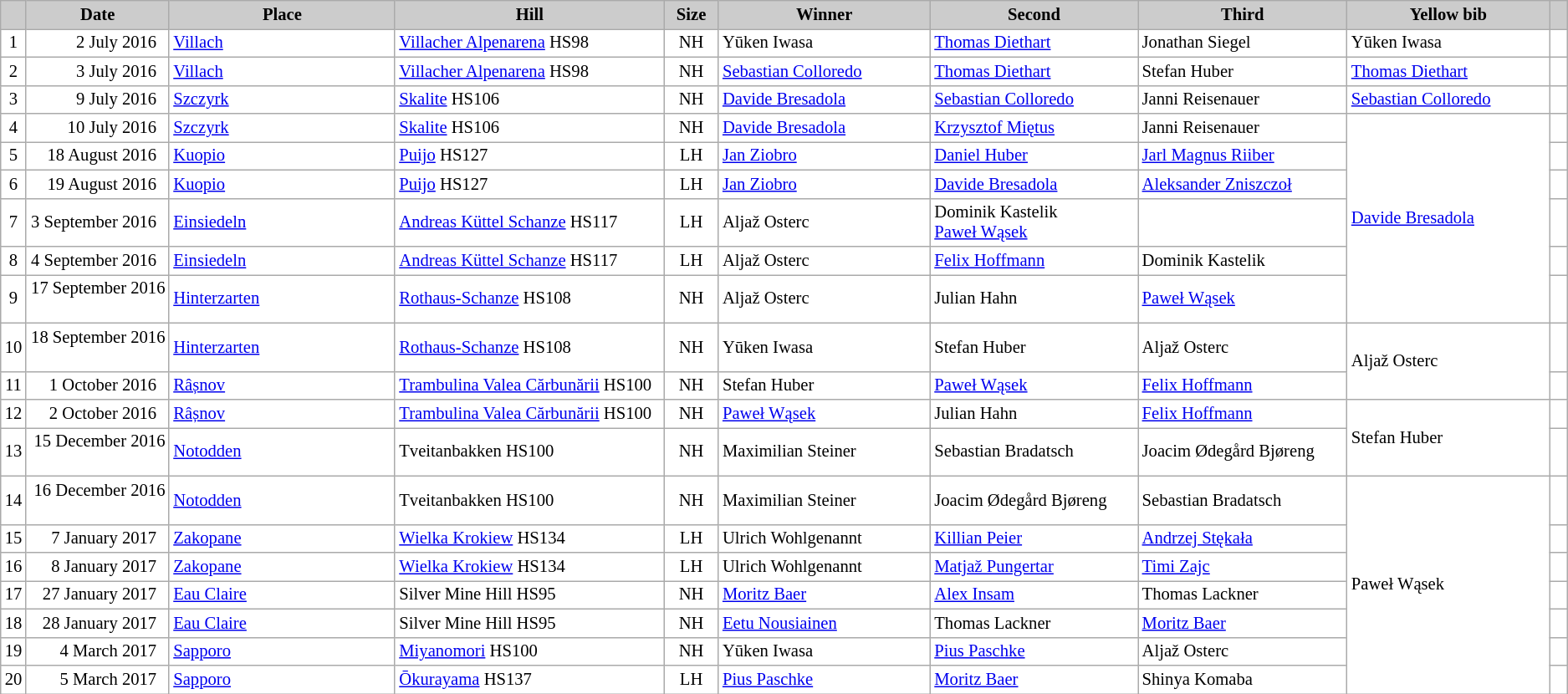<table class="wikitable plainrowheaders" style="background:#fff; font-size:86%; line-height:16px; border:grey solid 1px; border-collapse:collapse;">
<tr style="background:#ccc; text-align:center;">
<th scope="col" style="background:#ccc; width=30 px;"></th>
<th scope="col" style="background:#ccc; width:120px;">Date</th>
<th scope="col" style="background:#ccc; width:200px;">Place</th>
<th scope="col" style="background:#ccc; width:240px;">Hill</th>
<th scope="col" style="background:#ccc; width:40px;">Size</th>
<th scope="col" style="background:#ccc; width:185px;">Winner</th>
<th scope="col" style="background:#ccc; width:185px;">Second</th>
<th scope="col" style="background:#ccc; width:185px;">Third</th>
<th scope="col" style="background:#ccc; width:180px;">Yellow bib</th>
<th scope="col" style="background:#ccc; width:10px;"></th>
</tr>
<tr>
<td align=center>1</td>
<td align=right>2 July 2016  </td>
<td> <a href='#'>Villach</a></td>
<td><a href='#'>Villacher Alpenarena</a> HS98</td>
<td align=center>NH</td>
<td> Yūken Iwasa</td>
<td> <a href='#'>Thomas Diethart</a></td>
<td> Jonathan Siegel</td>
<td> Yūken Iwasa</td>
<td></td>
</tr>
<tr>
<td align=center>2</td>
<td align=right>3 July 2016  </td>
<td> <a href='#'>Villach</a></td>
<td><a href='#'>Villacher Alpenarena</a> HS98</td>
<td align=center>NH</td>
<td> <a href='#'>Sebastian Colloredo</a></td>
<td> <a href='#'>Thomas Diethart</a></td>
<td> Stefan Huber</td>
<td> <a href='#'>Thomas Diethart</a></td>
<td></td>
</tr>
<tr>
<td align=center>3</td>
<td align=right>9 July 2016  </td>
<td> <a href='#'>Szczyrk</a></td>
<td><a href='#'>Skalite</a> HS106</td>
<td align=center>NH</td>
<td> <a href='#'>Davide Bresadola</a></td>
<td> <a href='#'>Sebastian Colloredo</a></td>
<td> Janni Reisenauer</td>
<td> <a href='#'>Sebastian Colloredo</a></td>
<td></td>
</tr>
<tr>
<td align=center>4</td>
<td align=right>10 July 2016  </td>
<td> <a href='#'>Szczyrk</a></td>
<td><a href='#'>Skalite</a> HS106</td>
<td align=center>NH</td>
<td> <a href='#'>Davide Bresadola</a></td>
<td> <a href='#'>Krzysztof Miętus</a></td>
<td> Janni Reisenauer</td>
<td rowspan=6> <a href='#'>Davide Bresadola</a></td>
<td></td>
</tr>
<tr>
<td align=center>5</td>
<td align=right>18 August 2016  </td>
<td> <a href='#'>Kuopio</a></td>
<td><a href='#'>Puijo</a> HS127</td>
<td align=center>LH</td>
<td> <a href='#'>Jan Ziobro</a></td>
<td> <a href='#'>Daniel Huber</a></td>
<td> <a href='#'>Jarl Magnus Riiber</a></td>
<td></td>
</tr>
<tr>
<td align=center>6</td>
<td align=right>19 August 2016  </td>
<td> <a href='#'>Kuopio</a></td>
<td><a href='#'>Puijo</a> HS127</td>
<td align=center>LH</td>
<td> <a href='#'>Jan Ziobro</a></td>
<td> <a href='#'>Davide Bresadola</a></td>
<td> <a href='#'>Aleksander Zniszczoł</a></td>
<td></td>
</tr>
<tr>
<td align=center>7</td>
<td align=right>3 September 2016  </td>
<td> <a href='#'>Einsiedeln</a></td>
<td><a href='#'>Andreas Küttel Schanze</a> HS117</td>
<td align=center>LH</td>
<td> Aljaž Osterc</td>
<td> Dominik Kastelik<br> <a href='#'>Paweł Wąsek</a></td>
<td></td>
<td></td>
</tr>
<tr>
<td align=center>8</td>
<td align=right>4 September 2016  </td>
<td> <a href='#'>Einsiedeln</a></td>
<td><a href='#'>Andreas Küttel Schanze</a> HS117</td>
<td align=center>LH</td>
<td> Aljaž Osterc</td>
<td> <a href='#'>Felix Hoffmann</a></td>
<td> Dominik Kastelik</td>
<td></td>
</tr>
<tr>
<td align=center>9</td>
<td align=right>17 September 2016  </td>
<td> <a href='#'>Hinterzarten</a></td>
<td><a href='#'>Rothaus-Schanze</a> HS108</td>
<td align=center>NH</td>
<td> Aljaž Osterc</td>
<td> Julian Hahn</td>
<td> <a href='#'>Paweł Wąsek</a></td>
<td></td>
</tr>
<tr>
<td align=center>10</td>
<td align=right>18 September 2016  </td>
<td> <a href='#'>Hinterzarten</a></td>
<td><a href='#'>Rothaus-Schanze</a> HS108</td>
<td align=center>NH</td>
<td> Yūken Iwasa</td>
<td> Stefan Huber</td>
<td> Aljaž Osterc</td>
<td rowspan=2> Aljaž Osterc</td>
<td></td>
</tr>
<tr>
<td align=center>11</td>
<td align=right>1 October 2016  </td>
<td> <a href='#'>Râșnov</a></td>
<td><a href='#'>Trambulina Valea Cărbunării</a> HS100</td>
<td align=center>NH</td>
<td> Stefan Huber</td>
<td> <a href='#'>Paweł Wąsek</a></td>
<td> <a href='#'>Felix Hoffmann</a></td>
<td></td>
</tr>
<tr>
<td align=center>12</td>
<td align=right>2 October 2016  </td>
<td> <a href='#'>Râșnov</a></td>
<td><a href='#'>Trambulina Valea Cărbunării</a> HS100</td>
<td align=center>NH</td>
<td> <a href='#'>Paweł Wąsek</a></td>
<td> Julian Hahn</td>
<td> <a href='#'>Felix Hoffmann</a></td>
<td rowspan=2> Stefan Huber</td>
<td></td>
</tr>
<tr>
<td align=center>13</td>
<td align=right>15 December 2016  </td>
<td> <a href='#'>Notodden</a></td>
<td>Tveitanbakken HS100</td>
<td align=center>NH</td>
<td> Maximilian Steiner</td>
<td> Sebastian Bradatsch</td>
<td> Joacim Ødegård Bjøreng</td>
<td></td>
</tr>
<tr>
<td align=center>14</td>
<td align=right>16 December 2016  </td>
<td> <a href='#'>Notodden</a></td>
<td>Tveitanbakken HS100</td>
<td align=center>NH</td>
<td> Maximilian Steiner</td>
<td> Joacim Ødegård Bjøreng</td>
<td> Sebastian Bradatsch</td>
<td rowspan=7> Paweł Wąsek</td>
<td></td>
</tr>
<tr>
<td align=center>15</td>
<td align=right>7 January 2017  </td>
<td> <a href='#'>Zakopane</a></td>
<td><a href='#'>Wielka Krokiew</a> HS134</td>
<td align=center>LH</td>
<td> Ulrich Wohlgenannt</td>
<td> <a href='#'>Killian Peier</a></td>
<td> <a href='#'>Andrzej Stękała</a></td>
<td></td>
</tr>
<tr>
<td align=center>16</td>
<td align=right>8 January 2017  </td>
<td> <a href='#'>Zakopane</a></td>
<td><a href='#'>Wielka Krokiew</a> HS134</td>
<td align=center>LH</td>
<td> Ulrich Wohlgenannt</td>
<td> <a href='#'>Matjaž Pungertar</a></td>
<td> <a href='#'>Timi Zajc</a></td>
<td></td>
</tr>
<tr>
<td align=center>17</td>
<td align=right>27 January 2017  </td>
<td> <a href='#'>Eau Claire</a></td>
<td>Silver Mine Hill HS95</td>
<td align=center>NH</td>
<td> <a href='#'>Moritz Baer</a></td>
<td> <a href='#'>Alex Insam</a></td>
<td> Thomas Lackner</td>
<td></td>
</tr>
<tr>
<td align=center>18</td>
<td align=right>28 January 2017  </td>
<td> <a href='#'>Eau Claire</a></td>
<td>Silver Mine Hill HS95</td>
<td align=center>NH</td>
<td> <a href='#'>Eetu Nousiainen</a></td>
<td> Thomas Lackner</td>
<td> <a href='#'>Moritz Baer</a></td>
<td></td>
</tr>
<tr>
<td align=center>19</td>
<td align=right>4 March 2017  </td>
<td> <a href='#'>Sapporo</a></td>
<td><a href='#'>Miyanomori</a> HS100</td>
<td align=center>NH</td>
<td> Yūken Iwasa</td>
<td> <a href='#'>Pius Paschke</a></td>
<td> Aljaž Osterc</td>
<td></td>
</tr>
<tr>
<td align=center>20</td>
<td align=right>5 March 2017  </td>
<td> <a href='#'>Sapporo</a></td>
<td><a href='#'>Ōkurayama</a> HS137</td>
<td align=center>LH</td>
<td> <a href='#'>Pius Paschke</a></td>
<td> <a href='#'>Moritz Baer</a></td>
<td> Shinya Komaba</td>
<td></td>
</tr>
</table>
